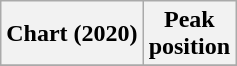<table class="wikitable plainrowheaders" style="text-align:center">
<tr>
<th scope="col">Chart (2020)</th>
<th scope="col">Peak<br>position</th>
</tr>
<tr>
</tr>
</table>
